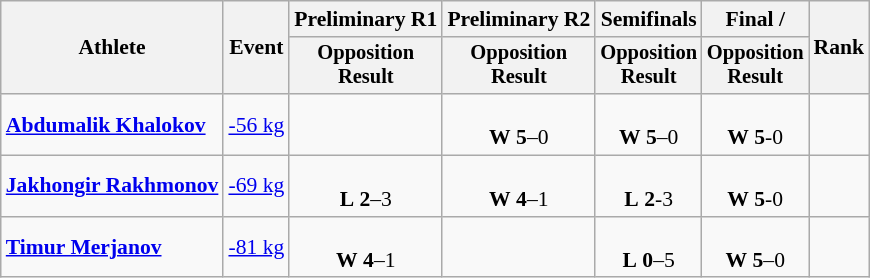<table class="wikitable" style="font-size:90%;">
<tr>
<th rowspan=2>Athlete</th>
<th rowspan=2>Event</th>
<th>Preliminary R1</th>
<th>Preliminary R2</th>
<th>Semifinals</th>
<th>Final / </th>
<th rowspan=2>Rank</th>
</tr>
<tr style="font-size:95%">
<th>Opposition<br>Result</th>
<th>Opposition<br>Result</th>
<th>Opposition<br>Result</th>
<th>Opposition<br>Result</th>
</tr>
<tr align=center>
<td align=left><strong><a href='#'>Abdumalik Khalokov</a></strong></td>
<td align=left><a href='#'>-56 kg</a></td>
<td></td>
<td><br><strong>W</strong> <strong>5</strong>–0</td>
<td><br><strong>W</strong> <strong>5</strong>–0</td>
<td><br><strong>W</strong> <strong>5</strong>-0</td>
<td></td>
</tr>
<tr align=center>
<td align=left><strong><a href='#'>Jakhongir Rakhmonov</a></strong></td>
<td align=left><a href='#'>-69 kg</a></td>
<td><br><strong>L</strong> <strong>2</strong>–3</td>
<td><br><strong>W</strong> <strong>4</strong>–1</td>
<td><br><strong>L</strong> <strong>2</strong>-3</td>
<td><br><strong>W</strong> <strong>5</strong>-0</td>
<td></td>
</tr>
<tr align=center>
<td align=left><strong><a href='#'>Timur Merjanov</a></strong></td>
<td align=left><a href='#'>-81 kg</a></td>
<td><br><strong>W</strong> <strong>4</strong>–1</td>
<td></td>
<td><br><strong>L</strong> <strong>0</strong>–5</td>
<td><br><strong>W</strong> <strong>5</strong>–0</td>
<td></td>
</tr>
</table>
